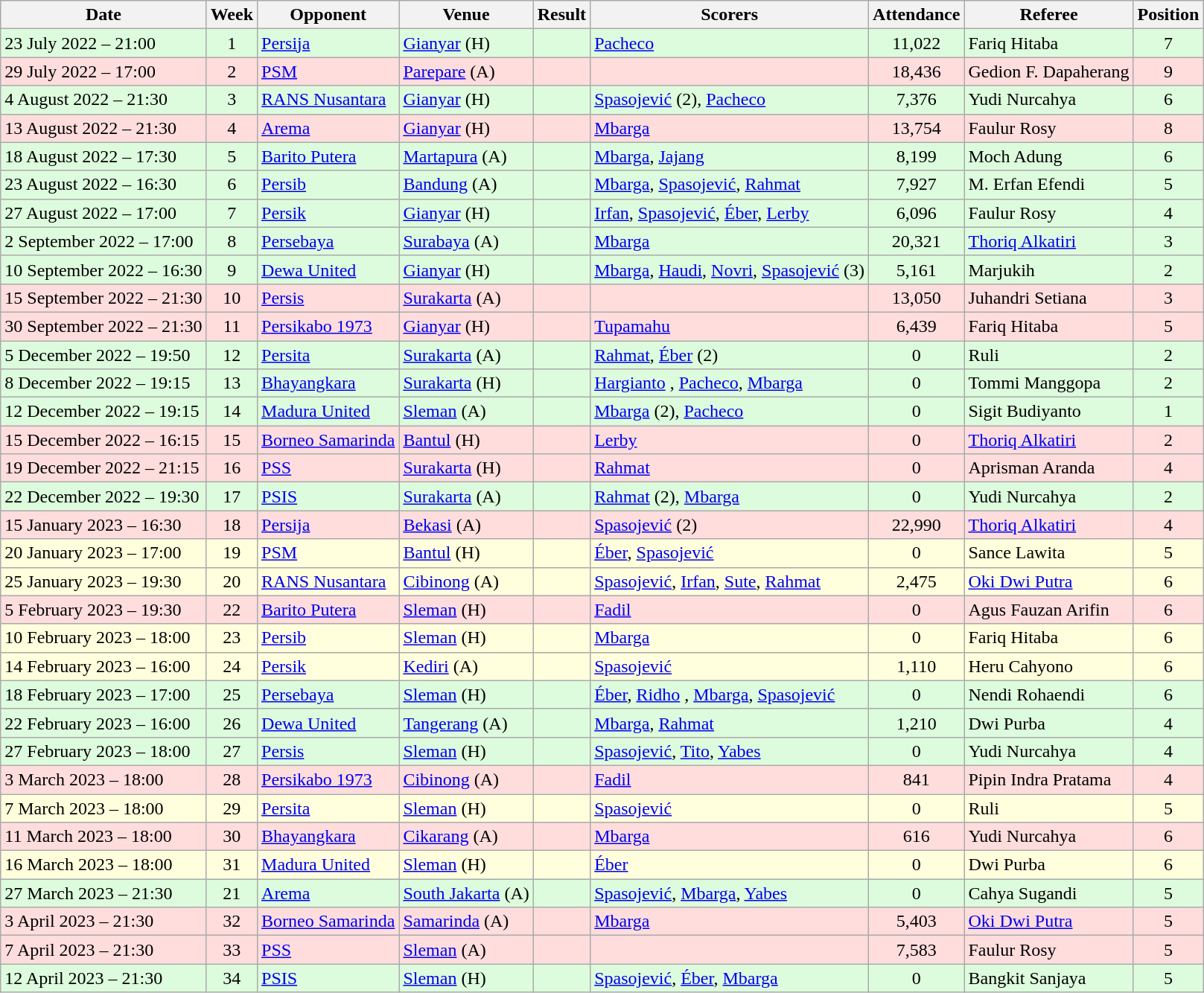<table class="wikitable">
<tr>
<th>Date</th>
<th>Week</th>
<th>Opponent</th>
<th>Venue</th>
<th>Result</th>
<th>Scorers</th>
<th>Attendance</th>
<th>Referee</th>
<th>Position</th>
</tr>
<tr bgcolor = "#DDFCDD">
<td>23 July 2022 – 21:00</td>
<td align="center">1</td>
<td><a href='#'>Persija</a></td>
<td><a href='#'>Gianyar</a> (H)</td>
<td></td>
<td><a href='#'>Pacheco</a></td>
<td align="center">11,022</td>
<td>Fariq Hitaba</td>
<td align="center">7</td>
</tr>
<tr bgcolor = "#FFDDDD">
<td>29 July 2022 – 17:00</td>
<td align="center">2</td>
<td><a href='#'>PSM</a></td>
<td><a href='#'>Parepare</a> (A)</td>
<td></td>
<td></td>
<td align="center">18,436</td>
<td>Gedion F. Dapaherang</td>
<td align="center">9</td>
</tr>
<tr bgcolor = "#DDFCDD">
<td>4 August 2022 – 21:30</td>
<td align="center">3</td>
<td><a href='#'>RANS Nusantara</a></td>
<td><a href='#'>Gianyar</a> (H)</td>
<td></td>
<td><a href='#'>Spasojević</a> (2), <a href='#'>Pacheco</a></td>
<td align="center">7,376</td>
<td>Yudi Nurcahya</td>
<td align="center">6</td>
</tr>
<tr bgcolor = "#FFDDDD">
<td>13 August 2022 – 21:30</td>
<td align="center">4</td>
<td><a href='#'>Arema</a></td>
<td><a href='#'>Gianyar</a> (H)</td>
<td></td>
<td><a href='#'>Mbarga</a></td>
<td align="center">13,754</td>
<td>Faulur Rosy</td>
<td align="center">8</td>
</tr>
<tr bgcolor = "#DDFCDD">
<td>18 August 2022 – 17:30</td>
<td align="center">5</td>
<td><a href='#'>Barito Putera</a></td>
<td><a href='#'>Martapura</a> (A)</td>
<td></td>
<td><a href='#'>Mbarga</a>, <a href='#'>Jajang</a></td>
<td align="center">8,199</td>
<td>Moch Adung</td>
<td align="center">6</td>
</tr>
<tr bgcolor = "#DDFCDD">
<td>23 August 2022 – 16:30</td>
<td align="center">6</td>
<td><a href='#'>Persib</a></td>
<td><a href='#'>Bandung</a> (A)</td>
<td></td>
<td><a href='#'>Mbarga</a>, <a href='#'>Spasojević</a>, <a href='#'>Rahmat</a></td>
<td align="center">7,927</td>
<td>M. Erfan Efendi</td>
<td align="center">5</td>
</tr>
<tr bgcolor = "#DDFCDD">
<td>27 August 2022 – 17:00</td>
<td align="center">7</td>
<td><a href='#'>Persik</a></td>
<td><a href='#'>Gianyar</a> (H)</td>
<td></td>
<td><a href='#'>Irfan</a>, <a href='#'>Spasojević</a>, <a href='#'>Éber</a>, <a href='#'>Lerby</a></td>
<td align="center">6,096</td>
<td>Faulur Rosy</td>
<td align="center">4</td>
</tr>
<tr bgcolor = "#DDFCDD">
<td>2 September 2022 – 17:00</td>
<td align="center">8</td>
<td><a href='#'>Persebaya</a></td>
<td><a href='#'>Surabaya</a> (A)</td>
<td></td>
<td><a href='#'>Mbarga</a></td>
<td align="center">20,321</td>
<td><a href='#'>Thoriq Alkatiri</a></td>
<td align="center">3</td>
</tr>
<tr bgcolor = "#DDFCDD">
<td>10 September 2022 – 16:30</td>
<td align="center">9</td>
<td><a href='#'>Dewa United</a></td>
<td><a href='#'>Gianyar</a> (H)</td>
<td></td>
<td><a href='#'>Mbarga</a>, <a href='#'>Haudi</a>, <a href='#'>Novri</a>, <a href='#'>Spasojević</a> (3)</td>
<td align="center">5,161</td>
<td>Marjukih</td>
<td align="center">2</td>
</tr>
<tr bgcolor = "#FFDDDD">
<td>15 September 2022 – 21:30</td>
<td align="center">10</td>
<td><a href='#'>Persis</a></td>
<td><a href='#'>Surakarta</a> (A)</td>
<td></td>
<td></td>
<td align="center">13,050</td>
<td>Juhandri Setiana</td>
<td align="center">3</td>
</tr>
<tr bgcolor = "#FFDDDD">
<td>30 September 2022 – 21:30</td>
<td align="center">11</td>
<td><a href='#'>Persikabo 1973</a></td>
<td><a href='#'>Gianyar</a> (H)</td>
<td></td>
<td><a href='#'>Tupamahu</a></td>
<td align="center">6,439</td>
<td>Fariq Hitaba</td>
<td align="center">5</td>
</tr>
<tr bgcolor = "#DDFCDD">
<td>5 December 2022 – 19:50</td>
<td align="center">12</td>
<td><a href='#'>Persita</a></td>
<td><a href='#'>Surakarta</a> (A)</td>
<td></td>
<td><a href='#'>Rahmat</a>, <a href='#'>Éber</a> (2)</td>
<td align="center">0</td>
<td>Ruli</td>
<td align="center">2</td>
</tr>
<tr bgcolor = "#DDFCDD">
<td>8 December 2022 – 19:15</td>
<td align="center">13</td>
<td><a href='#'>Bhayangkara</a></td>
<td><a href='#'>Surakarta</a> (H)</td>
<td></td>
<td><a href='#'>Hargianto</a> , <a href='#'>Pacheco</a>, <a href='#'>Mbarga</a></td>
<td align="center">0</td>
<td>Tommi Manggopa</td>
<td align="center">2</td>
</tr>
<tr bgcolor = "#DDFCDD">
<td>12 December 2022 – 19:15</td>
<td align="center">14</td>
<td><a href='#'>Madura United</a></td>
<td><a href='#'>Sleman</a> (A)</td>
<td></td>
<td><a href='#'>Mbarga</a> (2), <a href='#'>Pacheco</a></td>
<td align="center">0</td>
<td>Sigit Budiyanto</td>
<td align="center">1</td>
</tr>
<tr bgcolor = "#FFDDDD">
<td>15 December 2022 – 16:15</td>
<td align="center">15</td>
<td><a href='#'>Borneo Samarinda</a></td>
<td><a href='#'>Bantul</a> (H)</td>
<td></td>
<td><a href='#'>Lerby</a></td>
<td align="center">0</td>
<td><a href='#'>Thoriq Alkatiri</a></td>
<td align="center">2</td>
</tr>
<tr bgcolor = "#FFDDDD">
<td>19 December 2022 – 21:15</td>
<td align="center">16</td>
<td><a href='#'>PSS</a></td>
<td><a href='#'>Surakarta</a> (H)</td>
<td></td>
<td><a href='#'>Rahmat</a></td>
<td align="center">0</td>
<td>Aprisman Aranda</td>
<td align="center">4</td>
</tr>
<tr bgcolor = "#DDFCDD">
<td>22 December 2022 – 19:30</td>
<td align="center">17</td>
<td><a href='#'>PSIS</a></td>
<td><a href='#'>Surakarta</a> (A)</td>
<td></td>
<td><a href='#'>Rahmat</a> (2), <a href='#'>Mbarga</a></td>
<td align="center">0</td>
<td>Yudi Nurcahya</td>
<td align="center">2</td>
</tr>
<tr bgcolor = "#FFDDDD">
<td>15 January 2023 – 16:30</td>
<td align="center">18</td>
<td><a href='#'>Persija</a></td>
<td><a href='#'>Bekasi</a> (A)</td>
<td></td>
<td><a href='#'>Spasojević</a> (2)</td>
<td align="center">22,990</td>
<td><a href='#'>Thoriq Alkatiri</a></td>
<td align="center">4</td>
</tr>
<tr bgcolor = "#FFFFDD">
<td>20 January 2023 – 17:00</td>
<td align="center">19</td>
<td><a href='#'>PSM</a></td>
<td><a href='#'>Bantul</a> (H)</td>
<td></td>
<td><a href='#'>Éber</a>, <a href='#'>Spasojević</a></td>
<td align="center">0</td>
<td>Sance Lawita</td>
<td align="center">5</td>
</tr>
<tr bgcolor = "#FFFFDD">
<td>25 January 2023 – 19:30</td>
<td align="center">20</td>
<td><a href='#'>RANS Nusantara</a></td>
<td><a href='#'>Cibinong</a> (A)</td>
<td></td>
<td><a href='#'>Spasojević</a>, <a href='#'>Irfan</a>, <a href='#'>Sute</a>, <a href='#'>Rahmat</a></td>
<td align="center">2,475</td>
<td><a href='#'>Oki Dwi Putra</a></td>
<td align="center">6</td>
</tr>
<tr bgcolor = "#FFDDDD">
<td>5 February 2023 – 19:30</td>
<td align="center">22</td>
<td><a href='#'>Barito Putera</a></td>
<td><a href='#'>Sleman</a> (H)</td>
<td></td>
<td><a href='#'>Fadil</a></td>
<td align="center">0</td>
<td>Agus Fauzan Arifin</td>
<td align="center">6</td>
</tr>
<tr bgcolor = "#FFFFDD">
<td>10 February 2023 – 18:00</td>
<td align="center">23</td>
<td><a href='#'>Persib</a></td>
<td><a href='#'>Sleman</a> (H)</td>
<td></td>
<td><a href='#'>Mbarga</a></td>
<td align="center">0</td>
<td>Fariq Hitaba</td>
<td align="center">6</td>
</tr>
<tr bgcolor = "#FFFFDD">
<td>14 February 2023 – 16:00</td>
<td align="center">24</td>
<td><a href='#'>Persik</a></td>
<td><a href='#'>Kediri</a> (A)</td>
<td></td>
<td><a href='#'>Spasojević</a></td>
<td align="center">1,110</td>
<td>Heru Cahyono</td>
<td align="center">6</td>
</tr>
<tr bgcolor = "#DDFCDD">
<td>18 February 2023 – 17:00</td>
<td align="center">25</td>
<td><a href='#'>Persebaya</a></td>
<td><a href='#'>Sleman</a> (H)</td>
<td></td>
<td><a href='#'>Éber</a>, <a href='#'>Ridho</a> , <a href='#'>Mbarga</a>, <a href='#'>Spasojević</a></td>
<td align="center">0</td>
<td>Nendi Rohaendi</td>
<td align="center">6</td>
</tr>
<tr bgcolor = "#DDFCDD">
<td>22 February 2023 – 16:00</td>
<td align="center">26</td>
<td><a href='#'>Dewa United</a></td>
<td><a href='#'>Tangerang</a> (A)</td>
<td></td>
<td><a href='#'>Mbarga</a>, <a href='#'>Rahmat</a></td>
<td align="center">1,210</td>
<td>Dwi Purba</td>
<td align="center">4</td>
</tr>
<tr bgcolor = "#DDFCDD">
<td>27 February 2023 – 18:00</td>
<td align="center">27</td>
<td><a href='#'>Persis</a></td>
<td><a href='#'>Sleman</a> (H)</td>
<td></td>
<td><a href='#'>Spasojević</a>, <a href='#'>Tito</a>, <a href='#'>Yabes</a></td>
<td align="center">0</td>
<td>Yudi Nurcahya</td>
<td align="center">4</td>
</tr>
<tr bgcolor = "#FFDDDD">
<td>3 March 2023 – 18:00</td>
<td align="center">28</td>
<td><a href='#'>Persikabo 1973</a></td>
<td><a href='#'>Cibinong</a> (A)</td>
<td></td>
<td><a href='#'>Fadil</a></td>
<td align="center">841</td>
<td>Pipin Indra Pratama</td>
<td align="center">4</td>
</tr>
<tr bgcolor = "#FFFFDD">
<td>7 March 2023 – 18:00</td>
<td align="center">29</td>
<td><a href='#'>Persita</a></td>
<td><a href='#'>Sleman</a> (H)</td>
<td></td>
<td><a href='#'>Spasojević</a></td>
<td align="center">0</td>
<td>Ruli</td>
<td align="center">5</td>
</tr>
<tr bgcolor = "#FFDDDD">
<td>11 March 2023 – 18:00</td>
<td align="center">30</td>
<td><a href='#'>Bhayangkara</a></td>
<td><a href='#'>Cikarang</a> (A)</td>
<td></td>
<td><a href='#'>Mbarga</a></td>
<td align="center">616</td>
<td>Yudi Nurcahya</td>
<td align="center">6</td>
</tr>
<tr bgcolor = "#FFFFDD">
<td>16 March 2023 – 18:00</td>
<td align="center">31</td>
<td><a href='#'>Madura United</a></td>
<td><a href='#'>Sleman</a> (H)</td>
<td></td>
<td><a href='#'>Éber</a></td>
<td align="center">0</td>
<td>Dwi Purba</td>
<td align="center">6</td>
</tr>
<tr bgcolor = "#DDFCDD">
<td>27 March 2023 – 21:30</td>
<td align="center">21</td>
<td><a href='#'>Arema</a></td>
<td><a href='#'>South Jakarta</a> (A)</td>
<td></td>
<td><a href='#'>Spasojević</a>, <a href='#'>Mbarga</a>, <a href='#'>Yabes</a></td>
<td align="center">0</td>
<td>Cahya Sugandi</td>
<td align="center">5</td>
</tr>
<tr bgcolor = "#FFDDDD">
<td>3 April 2023 – 21:30</td>
<td align="center">32</td>
<td><a href='#'>Borneo Samarinda</a></td>
<td><a href='#'>Samarinda</a> (A)</td>
<td></td>
<td><a href='#'>Mbarga</a></td>
<td align="center">5,403</td>
<td><a href='#'>Oki Dwi Putra</a></td>
<td align="center">5</td>
</tr>
<tr bgcolor = "#FFDDDD">
<td>7 April 2023 – 21:30</td>
<td align="center">33</td>
<td><a href='#'>PSS</a></td>
<td><a href='#'>Sleman</a> (A)</td>
<td></td>
<td></td>
<td align="center">7,583</td>
<td>Faulur Rosy</td>
<td align="center">5</td>
</tr>
<tr bgcolor = "#DDFCDD">
<td>12 April 2023 – 21:30</td>
<td align="center">34</td>
<td><a href='#'>PSIS</a></td>
<td><a href='#'>Sleman</a> (H)</td>
<td></td>
<td><a href='#'>Spasojević</a>, <a href='#'>Éber</a>, <a href='#'>Mbarga</a></td>
<td align="center">0</td>
<td>Bangkit Sanjaya</td>
<td align="center">5</td>
</tr>
</table>
